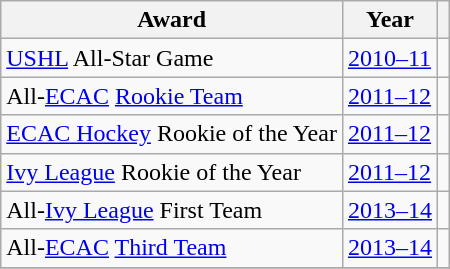<table class="wikitable">
<tr>
<th>Award</th>
<th>Year</th>
<th></th>
</tr>
<tr>
<td><a href='#'>USHL</a> All-Star Game</td>
<td><a href='#'>2010–11</a></td>
<td></td>
</tr>
<tr>
<td>All-<a href='#'>ECAC</a> <a href='#'>Rookie Team</a></td>
<td><a href='#'>2011–12</a></td>
<td></td>
</tr>
<tr>
<td><a href='#'>ECAC Hockey</a> Rookie of the Year</td>
<td><a href='#'>2011–12</a></td>
<td></td>
</tr>
<tr>
<td><a href='#'>Ivy League</a> Rookie of the Year</td>
<td><a href='#'>2011–12</a></td>
<td></td>
</tr>
<tr>
<td>All-<a href='#'>Ivy League</a> First Team</td>
<td><a href='#'>2013–14</a></td>
<td></td>
</tr>
<tr>
<td>All-<a href='#'>ECAC</a> <a href='#'>Third Team</a></td>
<td><a href='#'>2013–14</a></td>
<td></td>
</tr>
<tr>
</tr>
</table>
